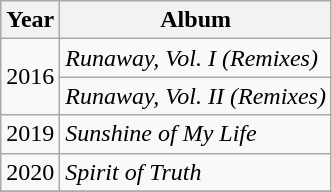<table class="wikitable" style="text-align:center;">
<tr>
<th rowspan="1">Year</th>
<th rowspan="1">Album</th>
</tr>
<tr>
<td rowspan=2>2016</td>
<td align="left"><em>Runaway, Vol. I (Remixes)</em></td>
</tr>
<tr>
<td align="left"><em>Runaway, Vol. II (Remixes)</em></td>
</tr>
<tr>
<td rowspan=1>2019</td>
<td align="left"><em>Sunshine of My Life</em></td>
</tr>
<tr>
<td rowspan=1>2020</td>
<td align="left"><em>Spirit of Truth</em></td>
</tr>
<tr>
</tr>
</table>
